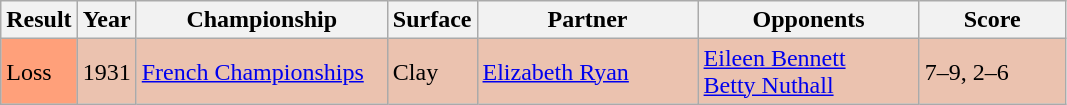<table class="sortable wikitable">
<tr>
<th style="width:40px">Result</th>
<th style="width:30px">Year</th>
<th style="width:160px">Championship</th>
<th style="width:50px">Surface</th>
<th style="width:140px">Partner</th>
<th style="width:140px">Opponents</th>
<th style="width:90px" class="unsortable">Score</th>
</tr>
<tr style="background:#ebc2af;">
<td style="background:#ffa07a;">Loss</td>
<td>1931</td>
<td><a href='#'>French Championships</a></td>
<td>Clay</td>
<td> <a href='#'>Elizabeth Ryan</a></td>
<td> <a href='#'>Eileen Bennett</a> <br>  <a href='#'>Betty Nuthall</a></td>
<td>7–9, 2–6</td>
</tr>
</table>
